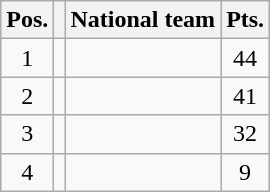<table class=wikitable>
<tr>
<th>Pos.</th>
<th></th>
<th>National team</th>
<th>Pts.</th>
</tr>
<tr align=center>
<td>1</td>
<td></td>
<td align=left></td>
<td>44</td>
</tr>
<tr align=center>
<td>2</td>
<td></td>
<td align=left></td>
<td>41</td>
</tr>
<tr align=center>
<td>3</td>
<td></td>
<td align=left></td>
<td>32</td>
</tr>
<tr align=center>
<td>4</td>
<td></td>
<td align=left></td>
<td>9</td>
</tr>
</table>
